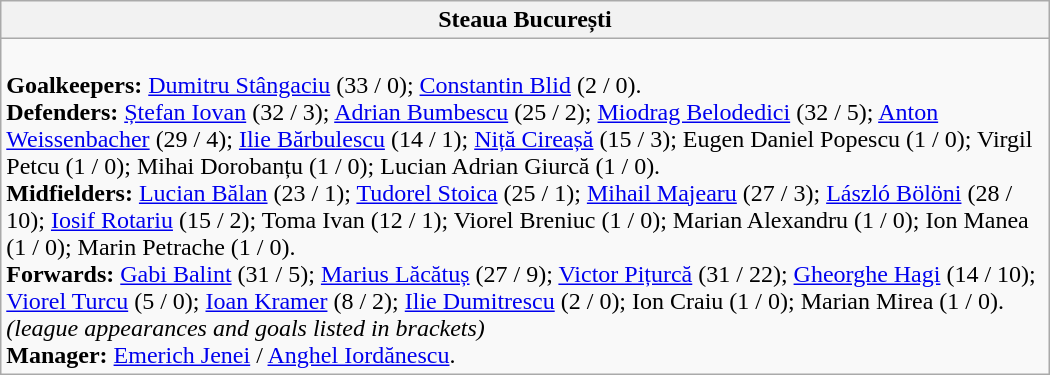<table class="wikitable" style="width:700px">
<tr>
<th>Steaua București</th>
</tr>
<tr>
<td><br><strong>Goalkeepers:</strong> <a href='#'>Dumitru Stângaciu</a> (33 / 0); <a href='#'>Constantin Blid</a> (2 / 0).<br>
<strong>Defenders:</strong> <a href='#'>Ștefan Iovan</a> (32 / 3); <a href='#'>Adrian Bumbescu</a> (25 / 2); <a href='#'>Miodrag Belodedici</a> (32 / 5); <a href='#'>Anton Weissenbacher</a> (29 / 4); <a href='#'>Ilie Bărbulescu</a> (14 / 1); <a href='#'>Niță Cireașă</a> (15 / 3); Eugen Daniel Popescu (1 / 0); Virgil Petcu (1 / 0); Mihai Dorobanțu (1 / 0); Lucian Adrian Giurcă (1 / 0).<br>
<strong>Midfielders:</strong>  <a href='#'>Lucian Bălan</a> (23 / 1); <a href='#'>Tudorel Stoica</a> (25 / 1); <a href='#'>Mihail Majearu</a> (27 / 3); <a href='#'>László Bölöni</a> (28 / 10); <a href='#'>Iosif Rotariu</a> (15 / 2); Toma Ivan (12 / 1); Viorel Breniuc (1 / 0); Marian Alexandru (1 / 0); Ion Manea (1 / 0); Marin Petrache (1 / 0).<br>
<strong>Forwards:</strong> <a href='#'>Gabi Balint</a> (31 / 5); <a href='#'>Marius Lăcătuș</a> (27 / 9); <a href='#'>Victor Pițurcă</a> (31 / 22); <a href='#'>Gheorghe Hagi</a> (14 / 10); <a href='#'>Viorel Turcu</a> (5 / 0); <a href='#'>Ioan Kramer</a> (8 / 2); <a href='#'>Ilie Dumitrescu</a> (2 / 0); Ion Craiu (1 / 0); Marian Mirea (1 / 0).
<br><em>(league appearances and goals listed in brackets)</em><br><strong>Manager:</strong> <a href='#'>Emerich Jenei</a> / <a href='#'>Anghel Iordănescu</a>.</td>
</tr>
</table>
